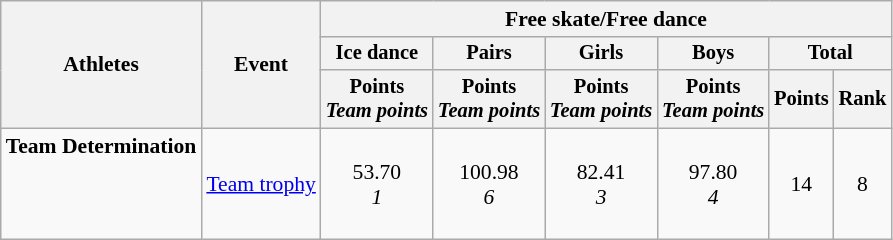<table class="wikitable" style="font-size:90%">
<tr>
<th rowspan=3>Athletes</th>
<th rowspan=3>Event</th>
<th colspan=6>Free skate/Free dance</th>
</tr>
<tr style="font-size:95%">
<th>Ice dance</th>
<th>Pairs</th>
<th>Girls</th>
<th>Boys</th>
<th colspan=2>Total</th>
</tr>
<tr style="font-size:95%">
<th>Points<br><em>Team points</em></th>
<th>Points<br><em>Team points</em></th>
<th>Points<br><em>Team points</em></th>
<th>Points<br><em>Team points</em></th>
<th>Points</th>
<th>Rank</th>
</tr>
<tr align=center>
<td align=left><strong>Team Determination</strong><br><br><br><br></td>
<td align=left><a href='#'>Team trophy</a></td>
<td>53.70<br><em>1</em></td>
<td>100.98<br><em>6</em></td>
<td>82.41<br><em>3</em></td>
<td>97.80<br><em>4</em></td>
<td>14</td>
<td>8</td>
</tr>
</table>
